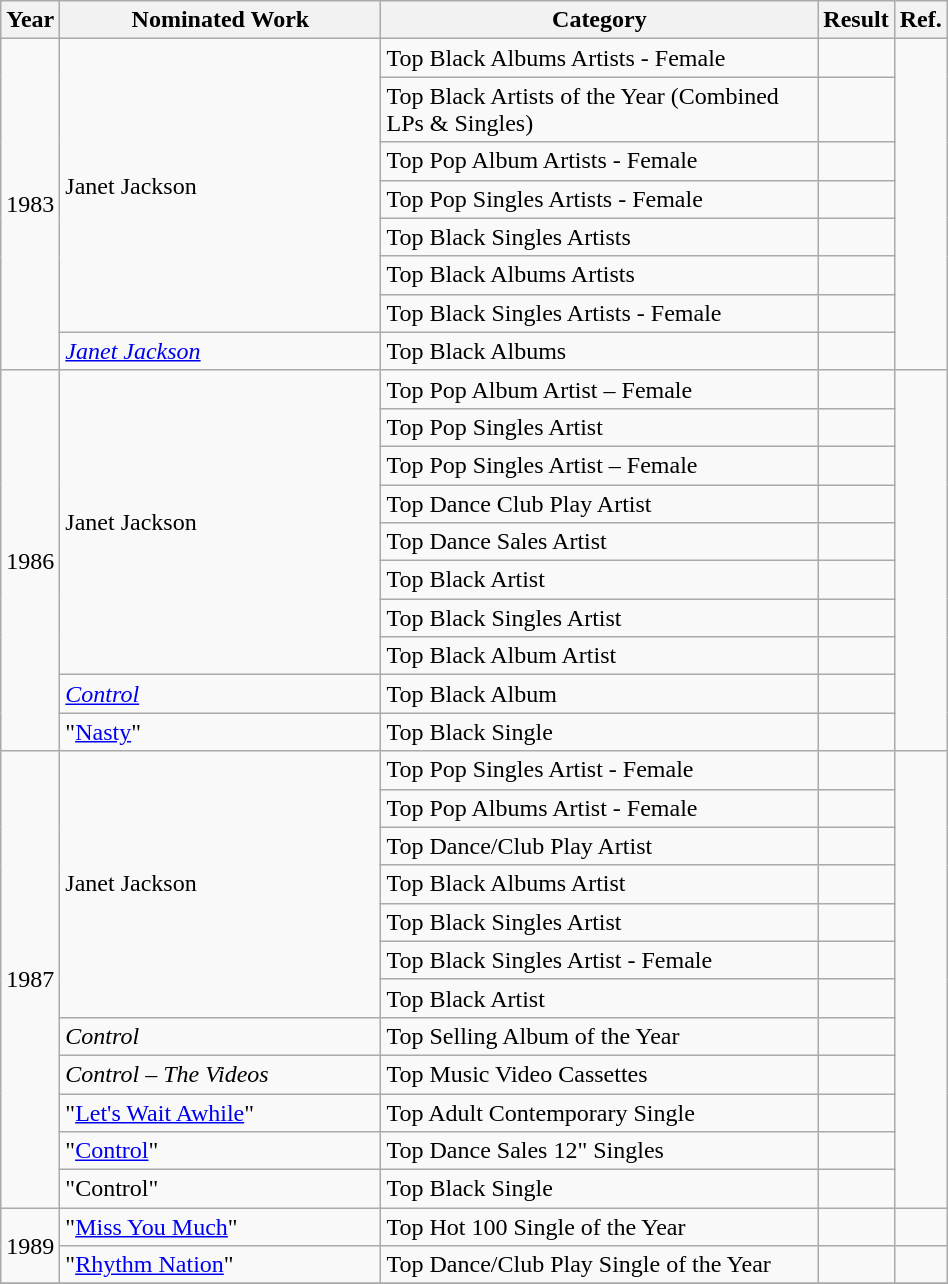<table class="wikitable" width="50%">
<tr>
<th width="5%">Year</th>
<th width="40%">Nominated Work</th>
<th width="60%">Category</th>
<th width="10%">Result</th>
<th width="5%">Ref.</th>
</tr>
<tr>
<td rowspan="8">1983</td>
<td rowspan="7">Janet Jackson</td>
<td>Top Black Albums Artists - Female</td>
<td></td>
<td rowspan="8"></td>
</tr>
<tr>
<td>Top Black Artists of the Year (Combined LPs & Singles)</td>
<td></td>
</tr>
<tr>
<td>Top Pop Album Artists - Female</td>
<td></td>
</tr>
<tr>
<td>Top Pop Singles Artists - Female</td>
<td></td>
</tr>
<tr>
<td>Top Black Singles Artists</td>
<td></td>
</tr>
<tr>
<td>Top Black Albums Artists</td>
<td></td>
</tr>
<tr>
<td>Top Black Singles Artists - Female</td>
<td></td>
</tr>
<tr>
<td><em><a href='#'>Janet Jackson</a></em></td>
<td>Top Black Albums</td>
<td></td>
</tr>
<tr>
<td rowspan="10">1986</td>
<td rowspan="8">Janet Jackson</td>
<td>Top Pop Album Artist – Female</td>
<td></td>
<td rowspan="10"></td>
</tr>
<tr>
<td>Top Pop Singles Artist</td>
<td></td>
</tr>
<tr>
<td>Top Pop Singles Artist – Female</td>
<td></td>
</tr>
<tr>
<td>Top Dance Club Play Artist</td>
<td></td>
</tr>
<tr>
<td>Top Dance Sales Artist</td>
<td></td>
</tr>
<tr>
<td>Top Black Artist</td>
<td></td>
</tr>
<tr>
<td>Top Black Singles Artist</td>
<td></td>
</tr>
<tr>
<td>Top Black Album Artist</td>
<td></td>
</tr>
<tr>
<td><em><a href='#'>Control</a></em></td>
<td>Top Black Album</td>
<td></td>
</tr>
<tr>
<td>"<a href='#'>Nasty</a>"</td>
<td>Top Black Single</td>
<td></td>
</tr>
<tr>
<td rowspan="12">1987</td>
<td rowspan="7">Janet Jackson</td>
<td>Top Pop Singles Artist - Female</td>
<td></td>
<td rowspan="12"></td>
</tr>
<tr>
<td>Top Pop Albums Artist - Female</td>
<td></td>
</tr>
<tr>
<td>Top Dance/Club Play Artist</td>
<td></td>
</tr>
<tr>
<td>Top Black Albums Artist</td>
<td></td>
</tr>
<tr>
<td>Top Black Singles Artist</td>
<td></td>
</tr>
<tr>
<td>Top Black Singles Artist - Female</td>
<td></td>
</tr>
<tr>
<td>Top Black Artist</td>
<td></td>
</tr>
<tr>
<td><em>Control</em></td>
<td>Top Selling Album of the Year</td>
<td></td>
</tr>
<tr>
<td><em>Control – The Videos</em></td>
<td>Top Music Video Cassettes</td>
<td></td>
</tr>
<tr>
<td>"<a href='#'>Let's Wait Awhile</a>"</td>
<td>Top Adult Contemporary Single</td>
<td></td>
</tr>
<tr>
<td>"<a href='#'>Control</a>"</td>
<td>Top Dance Sales 12" Singles</td>
<td></td>
</tr>
<tr>
<td>"Control"</td>
<td>Top Black Single</td>
<td></td>
</tr>
<tr>
<td rowspan="2">1989</td>
<td>"<a href='#'>Miss You Much</a>"</td>
<td>Top Hot 100 Single of the Year</td>
<td></td>
<td></td>
</tr>
<tr>
<td>"<a href='#'>Rhythm Nation</a>"</td>
<td>Top Dance/Club Play Single of the Year</td>
<td></td>
<td></td>
</tr>
<tr>
</tr>
</table>
